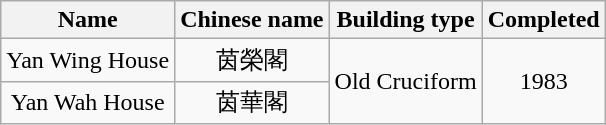<table class="wikitable" style="text-align: center">
<tr>
<th>Name</th>
<th>Chinese name</th>
<th>Building type</th>
<th>Completed</th>
</tr>
<tr>
<td>Yan Wing House</td>
<td>茵榮閣</td>
<td rowspan="2">Old Cruciform</td>
<td rowspan="2">1983</td>
</tr>
<tr>
<td>Yan Wah House</td>
<td>茵華閣</td>
</tr>
</table>
